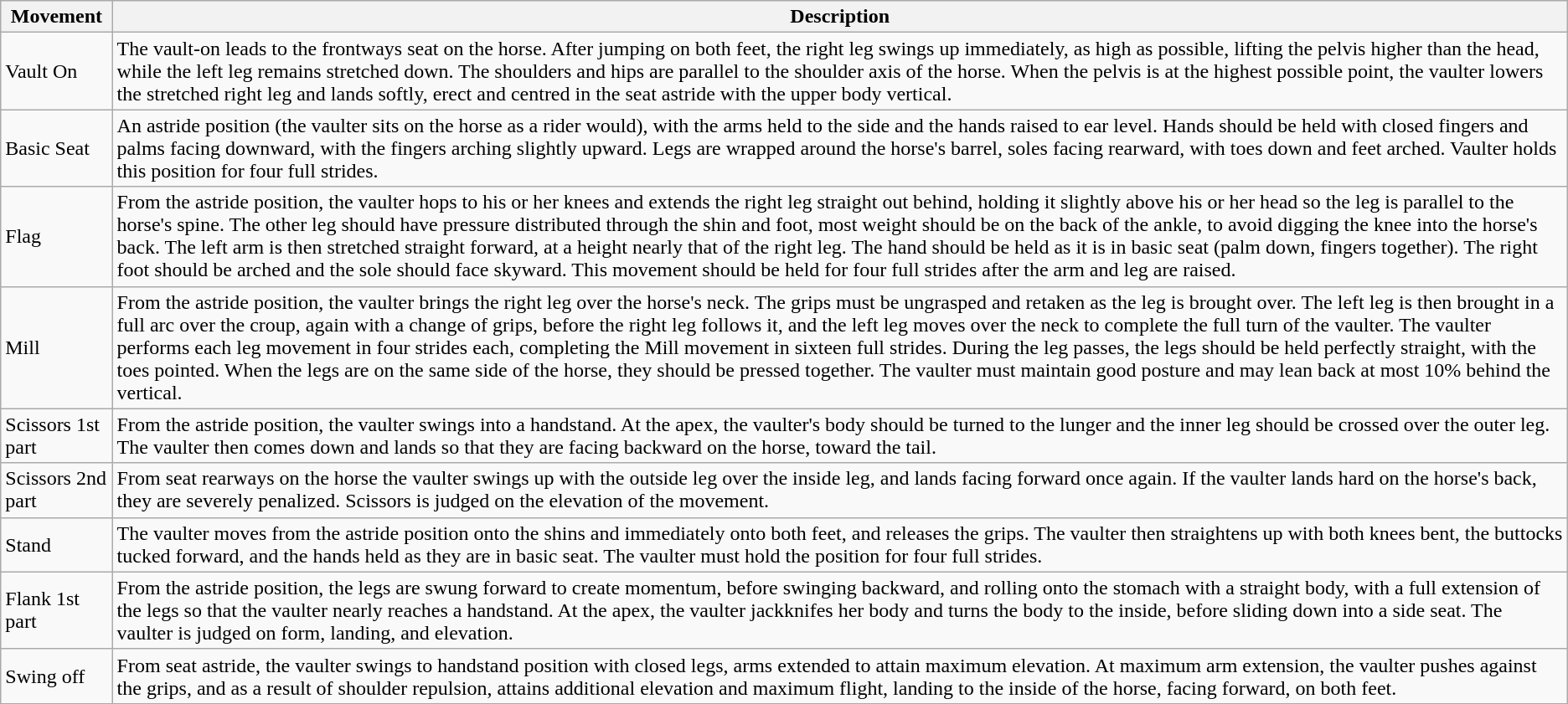<table class="wikitable">
<tr>
<th>Movement</th>
<th>Description</th>
</tr>
<tr>
<td>Vault On</td>
<td>The vault-on leads to the frontways seat on the horse. After jumping on both feet, the right leg swings up immediately, as high as possible, lifting the pelvis higher than the head, while the left leg remains stretched down. The shoulders and hips are parallel to the shoulder axis of the horse. When the pelvis is at the highest possible point, the vaulter lowers the stretched right leg and lands softly, erect and centred in the seat astride with the upper body vertical.</td>
</tr>
<tr>
<td>Basic Seat</td>
<td>An astride position (the vaulter sits on the horse as a rider would), with the arms held to the side and the hands raised to ear level. Hands should be held with closed fingers and palms facing downward, with the fingers arching slightly upward. Legs are wrapped around the horse's barrel, soles facing rearward, with toes down and feet arched. Vaulter holds this position for four full strides.</td>
</tr>
<tr>
<td>Flag</td>
<td>From the astride position, the vaulter hops to his or her knees and extends the right leg straight out behind, holding it slightly above his or her head so the leg is parallel to the horse's spine. The other leg should have pressure distributed through the shin and foot, most weight should be on the back of the ankle, to avoid digging the knee into the horse's back. The left arm is then stretched straight forward, at a height nearly that of the right leg. The hand should be held as it is in basic seat (palm down, fingers together). The right foot should be arched and the sole should face skyward. This movement should be held for four full strides after the arm and leg are raised.</td>
</tr>
<tr>
<td>Mill</td>
<td>From the astride position, the vaulter brings the right leg over the horse's neck. The grips must be ungrasped and retaken as the leg is brought over. The left leg is then brought in a full arc over the croup, again with a change of grips, before the right leg follows it, and the left leg moves over the neck to complete the full turn of the vaulter. The vaulter performs each leg movement in four strides each, completing the Mill movement in sixteen full strides. During the leg passes, the legs should be held perfectly straight, with the toes pointed. When the legs are on the same side of the horse, they should be pressed together. The vaulter must maintain good posture and may lean back at most 10% behind the vertical.</td>
</tr>
<tr>
<td>Scissors 1st part</td>
<td>From the astride position, the vaulter swings into a handstand. At the apex, the vaulter's body should be turned to the lunger and the inner leg should be crossed over the outer leg. The vaulter then comes down and lands so that they are facing backward on the horse, toward the tail.</td>
</tr>
<tr>
<td>Scissors 2nd part</td>
<td>From seat rearways on the horse the vaulter swings up with the outside leg over the inside leg, and lands facing forward once again. If the vaulter lands hard on the horse's back, they are severely penalized. Scissors is judged on the elevation of the movement.</td>
</tr>
<tr>
<td>Stand</td>
<td>The vaulter moves from the astride position onto the shins and immediately onto both feet, and releases the grips. The vaulter then straightens up with both knees bent, the buttocks tucked forward, and the hands held as they are in basic seat. The vaulter must hold the position for four full strides. </td>
</tr>
<tr>
<td>Flank 1st part</td>
<td>From the astride position, the legs are swung forward to create momentum, before swinging backward, and rolling onto the stomach with a straight body, with a full extension of the legs so that the vaulter nearly reaches a handstand. At the apex, the vaulter jackknifes her body and turns the body to the inside, before sliding down into a side seat. The vaulter is judged on form, landing, and elevation.</td>
</tr>
<tr>
<td>Swing off</td>
<td>From seat astride, the vaulter swings to handstand position with closed legs, arms extended to attain maximum elevation. At maximum arm extension, the vaulter pushes against the grips, and as a result of shoulder repulsion, attains additional elevation and maximum flight, landing to the inside of the horse, facing forward, on both feet.</td>
</tr>
</table>
